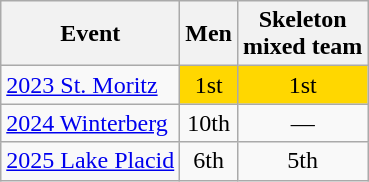<table class="wikitable" style="text-align:center">
<tr>
<th>Event</th>
<th>Men</th>
<th>Skeleton<br>mixed team</th>
</tr>
<tr>
<td style="text-align:left"> <a href='#'>2023 St. Moritz</a></td>
<td style="background:gold">1st</td>
<td style="background:gold">1st</td>
</tr>
<tr>
<td style="text-align:left"> <a href='#'>2024 Winterberg</a></td>
<td>10th</td>
<td>—</td>
</tr>
<tr>
<td style="text-align:left"> <a href='#'>2025 Lake Placid</a></td>
<td>6th</td>
<td>5th</td>
</tr>
</table>
